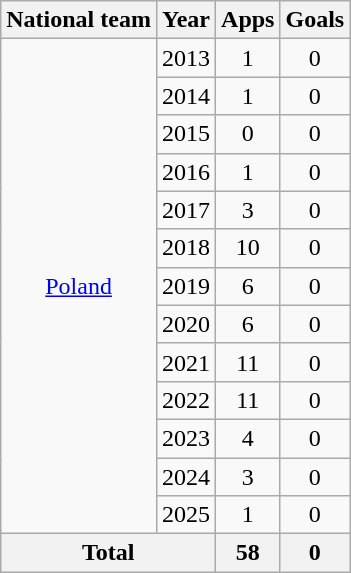<table class="wikitable" style="text-align:center">
<tr>
<th>National team</th>
<th>Year</th>
<th>Apps</th>
<th>Goals</th>
</tr>
<tr>
<td rowspan="13"><a href='#'>Poland</a></td>
<td>2013</td>
<td>1</td>
<td>0</td>
</tr>
<tr>
<td>2014</td>
<td>1</td>
<td>0</td>
</tr>
<tr>
<td>2015</td>
<td>0</td>
<td>0</td>
</tr>
<tr>
<td>2016</td>
<td>1</td>
<td>0</td>
</tr>
<tr>
<td>2017</td>
<td>3</td>
<td>0</td>
</tr>
<tr>
<td>2018</td>
<td>10</td>
<td>0</td>
</tr>
<tr>
<td>2019</td>
<td>6</td>
<td>0</td>
</tr>
<tr>
<td>2020</td>
<td>6</td>
<td>0</td>
</tr>
<tr>
<td>2021</td>
<td>11</td>
<td>0</td>
</tr>
<tr>
<td>2022</td>
<td>11</td>
<td>0</td>
</tr>
<tr>
<td>2023</td>
<td>4</td>
<td>0</td>
</tr>
<tr>
<td>2024</td>
<td>3</td>
<td>0</td>
</tr>
<tr>
<td>2025</td>
<td>1</td>
<td>0</td>
</tr>
<tr>
<th colspan="2">Total</th>
<th>58</th>
<th>0</th>
</tr>
</table>
